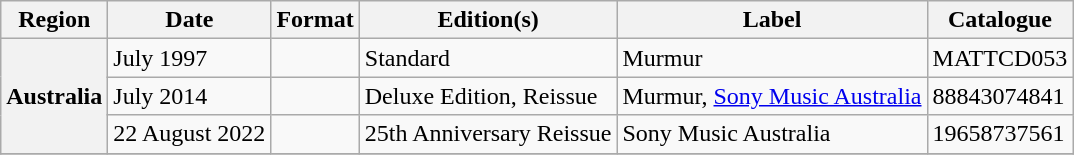<table class="wikitable plainrowheaders">
<tr>
<th scope="col">Region</th>
<th scope="col">Date</th>
<th scope="col">Format</th>
<th scope="col">Edition(s)</th>
<th scope="col">Label</th>
<th scope="col">Catalogue</th>
</tr>
<tr>
<th scope="row" rowspan="3">Australia</th>
<td>July 1997</td>
<td></td>
<td>Standard</td>
<td>Murmur</td>
<td>MATTCD053</td>
</tr>
<tr>
<td>July 2014</td>
<td></td>
<td>Deluxe Edition, Reissue</td>
<td>Murmur, <a href='#'>Sony Music Australia</a></td>
<td>88843074841</td>
</tr>
<tr>
<td>22 August 2022</td>
<td></td>
<td>25th Anniversary Reissue</td>
<td>Sony Music Australia</td>
<td>19658737561</td>
</tr>
<tr>
</tr>
</table>
